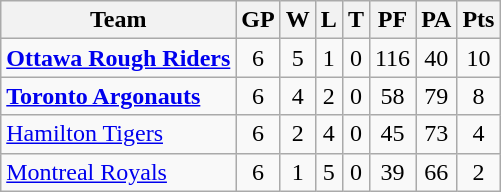<table class="wikitable">
<tr>
<th>Team</th>
<th>GP</th>
<th>W</th>
<th>L</th>
<th>T</th>
<th>PF</th>
<th>PA</th>
<th>Pts</th>
</tr>
<tr align="center">
<td align="left"><strong><a href='#'>Ottawa Rough Riders</a></strong></td>
<td>6</td>
<td>5</td>
<td>1</td>
<td>0</td>
<td>116</td>
<td>40</td>
<td>10</td>
</tr>
<tr align="center">
<td align="left"><strong><a href='#'>Toronto Argonauts</a></strong></td>
<td>6</td>
<td>4</td>
<td>2</td>
<td>0</td>
<td>58</td>
<td>79</td>
<td>8</td>
</tr>
<tr align="center">
<td align="left"><a href='#'>Hamilton Tigers</a></td>
<td>6</td>
<td>2</td>
<td>4</td>
<td>0</td>
<td>45</td>
<td>73</td>
<td>4</td>
</tr>
<tr align="center">
<td align="left"><a href='#'>Montreal Royals</a></td>
<td>6</td>
<td>1</td>
<td>5</td>
<td>0</td>
<td>39</td>
<td>66</td>
<td>2</td>
</tr>
</table>
